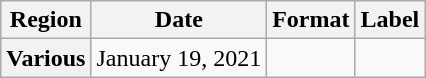<table class="wikitable plainrowheaders">
<tr>
<th scope="col">Region</th>
<th scope="col">Date</th>
<th scope="col">Format</th>
<th scope="col">Label</th>
</tr>
<tr>
<th scope="row" rowspan="2">Various</th>
<td>January 19, 2021</td>
<td rowspan="1"></td>
<td></td>
</tr>
</table>
